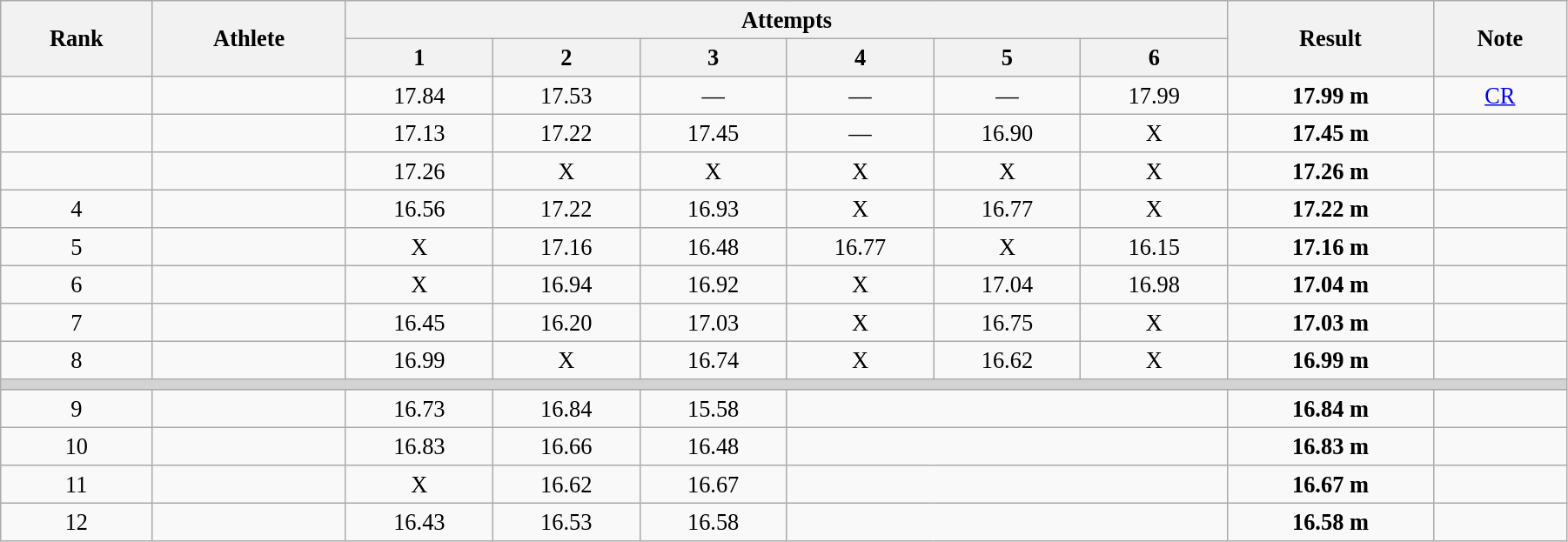<table class="wikitable" style=" text-align:center; font-size:110%;" width="95%">
<tr>
<th rowspan="2">Rank</th>
<th rowspan="2">Athlete</th>
<th colspan="6">Attempts</th>
<th rowspan="2">Result</th>
<th rowspan="2">Note</th>
</tr>
<tr>
<th>1</th>
<th>2</th>
<th>3</th>
<th>4</th>
<th>5</th>
<th>6</th>
</tr>
<tr>
<td></td>
<td align=left></td>
<td>17.84</td>
<td>17.53</td>
<td>—</td>
<td>—</td>
<td>—</td>
<td>17.99</td>
<td><strong>17.99 m</strong></td>
<td><a href='#'>CR</a></td>
</tr>
<tr>
<td></td>
<td align=left></td>
<td>17.13</td>
<td>17.22</td>
<td>17.45</td>
<td>—</td>
<td>16.90</td>
<td>X</td>
<td><strong>17.45 m</strong></td>
<td></td>
</tr>
<tr>
<td></td>
<td align=left></td>
<td>17.26</td>
<td>X</td>
<td>X</td>
<td>X</td>
<td>X</td>
<td>X</td>
<td><strong>17.26 m</strong></td>
<td></td>
</tr>
<tr>
<td>4</td>
<td align=left></td>
<td>16.56</td>
<td>17.22</td>
<td>16.93</td>
<td>X</td>
<td>16.77</td>
<td>X</td>
<td><strong>17.22 m</strong></td>
<td></td>
</tr>
<tr>
<td>5</td>
<td align=left></td>
<td>X</td>
<td>17.16</td>
<td>16.48</td>
<td>16.77</td>
<td>X</td>
<td>16.15</td>
<td><strong>17.16 m</strong></td>
<td></td>
</tr>
<tr>
<td>6</td>
<td align=left></td>
<td>X</td>
<td>16.94</td>
<td>16.92</td>
<td>X</td>
<td>17.04</td>
<td>16.98</td>
<td><strong>17.04 m</strong></td>
<td></td>
</tr>
<tr>
<td>7</td>
<td align=left></td>
<td>16.45</td>
<td>16.20</td>
<td>17.03</td>
<td>X</td>
<td>16.75</td>
<td>X</td>
<td><strong>17.03 m</strong></td>
<td></td>
</tr>
<tr>
<td>8</td>
<td align=left></td>
<td>16.99</td>
<td>X</td>
<td>16.74</td>
<td>X</td>
<td>16.62</td>
<td>X</td>
<td><strong>16.99 m</strong></td>
<td></td>
</tr>
<tr>
<td colspan=10 bgcolor=lightgray></td>
</tr>
<tr>
<td>9</td>
<td align=left></td>
<td>16.73</td>
<td>16.84</td>
<td>15.58</td>
<td colspan=3></td>
<td><strong>16.84 m</strong></td>
<td></td>
</tr>
<tr>
<td>10</td>
<td align=left></td>
<td>16.83</td>
<td>16.66</td>
<td>16.48</td>
<td colspan=3></td>
<td><strong>16.83 m</strong></td>
<td></td>
</tr>
<tr>
<td>11</td>
<td align=left></td>
<td>X</td>
<td>16.62</td>
<td>16.67</td>
<td colspan=3></td>
<td><strong>16.67 m</strong></td>
<td></td>
</tr>
<tr>
<td>12</td>
<td align=left></td>
<td>16.43</td>
<td>16.53</td>
<td>16.58</td>
<td colspan=3></td>
<td><strong>16.58 m</strong></td>
<td></td>
</tr>
</table>
